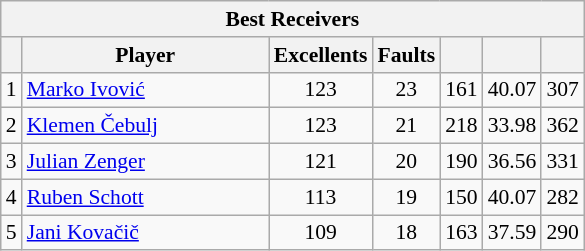<table class="wikitable sortable" style=font-size:90%>
<tr>
<th colspan=7>Best Receivers</th>
</tr>
<tr>
<th></th>
<th width=158>Player</th>
<th width=20>Excellents</th>
<th width=20>Faults</th>
<th width=20></th>
<th width=20></th>
<th width=20></th>
</tr>
<tr>
<td>1</td>
<td> <a href='#'>Marko Ivović</a></td>
<td align=center>123</td>
<td align=center>23</td>
<td align=center>161</td>
<td align=center>40.07</td>
<td align=center>307</td>
</tr>
<tr>
<td>2</td>
<td> <a href='#'>Klemen Čebulj</a></td>
<td align=center>123</td>
<td align=center>21</td>
<td align=center>218</td>
<td align=center>33.98</td>
<td align=center>362</td>
</tr>
<tr>
<td>3</td>
<td> <a href='#'>Julian Zenger</a></td>
<td align=center>121</td>
<td align=center>20</td>
<td align=center>190</td>
<td align=center>36.56</td>
<td align=center>331</td>
</tr>
<tr>
<td>4</td>
<td> <a href='#'>Ruben Schott</a></td>
<td align=center>113</td>
<td align=center>19</td>
<td align=center>150</td>
<td align=center>40.07</td>
<td align=center>282</td>
</tr>
<tr>
<td>5</td>
<td> <a href='#'>Jani Kovačič</a></td>
<td align=center>109</td>
<td align=center>18</td>
<td align=center>163</td>
<td align=center>37.59</td>
<td align=center>290</td>
</tr>
</table>
